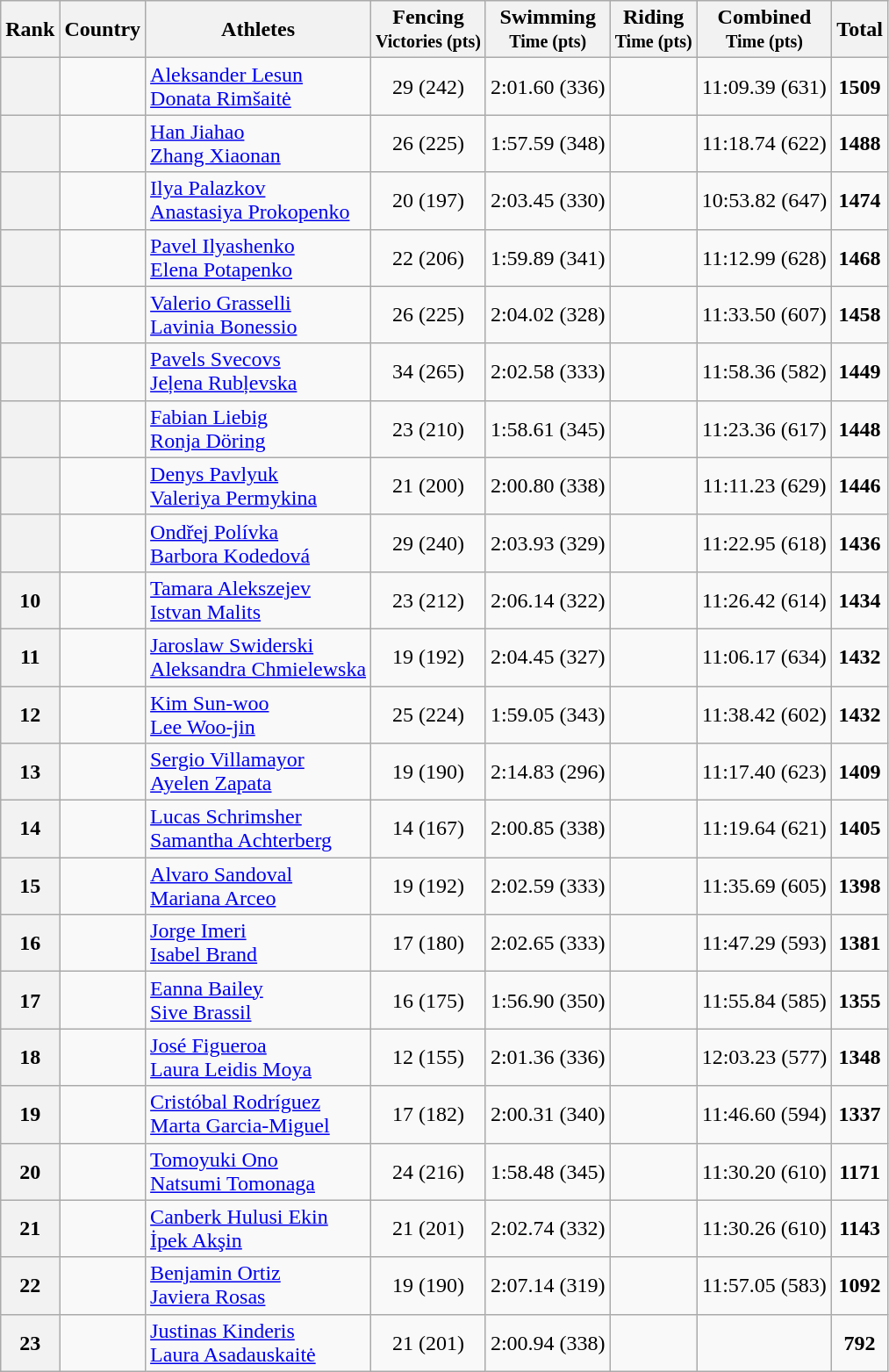<table class="wikitable sortable" style="text-align:center;">
<tr>
<th>Rank</th>
<th>Country</th>
<th>Athletes</th>
<th>Fencing <br><small>Victories (pts)</small></th>
<th>Swimming <br><small>Time (pts)</small></th>
<th>Riding <br><small>Time (pts)</small></th>
<th>Combined <br><small>Time (pts)</small></th>
<th>Total</th>
</tr>
<tr>
<th></th>
<td align=left></td>
<td align=left><a href='#'>Aleksander Lesun</a><br><a href='#'>Donata Rimšaitė</a></td>
<td>29 (242)</td>
<td>2:01.60 (336)</td>
<td></td>
<td>11:09.39 (631)</td>
<td><strong>1509</strong></td>
</tr>
<tr>
<th></th>
<td align=left></td>
<td align=left><a href='#'>Han Jiahao</a><br><a href='#'>Zhang Xiaonan</a></td>
<td>26 (225)</td>
<td>1:57.59 (348)</td>
<td></td>
<td>11:18.74 (622)</td>
<td><strong>1488</strong></td>
</tr>
<tr>
<th></th>
<td align=left></td>
<td align=left><a href='#'>Ilya Palazkov</a><br><a href='#'>Anastasiya Prokopenko</a></td>
<td>20 (197)</td>
<td>2:03.45 (330)</td>
<td></td>
<td>10:53.82 (647)</td>
<td><strong>1474</strong></td>
</tr>
<tr>
<th></th>
<td align=left></td>
<td align=left><a href='#'>Pavel Ilyashenko</a><br><a href='#'>Elena Potapenko</a></td>
<td>22 (206)</td>
<td>1:59.89 (341)</td>
<td></td>
<td>11:12.99 (628)</td>
<td><strong>1468</strong></td>
</tr>
<tr>
<th></th>
<td align=left></td>
<td align=left><a href='#'>Valerio Grasselli</a><br><a href='#'>Lavinia Bonessio</a></td>
<td>26 (225)</td>
<td>2:04.02 (328)</td>
<td></td>
<td>11:33.50 (607)</td>
<td><strong>1458</strong></td>
</tr>
<tr>
<th></th>
<td align=left></td>
<td align=left><a href='#'>Pavels Svecovs</a><br><a href='#'>Jeļena Rubļevska</a></td>
<td>34 (265)</td>
<td>2:02.58 (333)</td>
<td></td>
<td>11:58.36 (582)</td>
<td><strong>1449</strong></td>
</tr>
<tr>
<th></th>
<td align=left></td>
<td align=left><a href='#'>Fabian Liebig</a><br><a href='#'>Ronja Döring</a></td>
<td>23 (210)</td>
<td>1:58.61 (345)</td>
<td></td>
<td>11:23.36 (617)</td>
<td><strong>1448</strong></td>
</tr>
<tr>
<th></th>
<td align=left></td>
<td align=left><a href='#'>Denys Pavlyuk</a><br><a href='#'>Valeriya Permykina</a></td>
<td>21 (200)</td>
<td>2:00.80 (338)</td>
<td></td>
<td>11:11.23 (629)</td>
<td><strong>1446</strong></td>
</tr>
<tr>
<th></th>
<td align=left></td>
<td align=left><a href='#'>Ondřej Polívka</a><br><a href='#'>Barbora Kodedová</a></td>
<td>29 (240)</td>
<td>2:03.93 (329)</td>
<td></td>
<td>11:22.95 (618)</td>
<td><strong>1436</strong></td>
</tr>
<tr>
<th>10</th>
<td align=left></td>
<td align=left><a href='#'>Tamara Alekszejev</a><br><a href='#'>Istvan Malits</a></td>
<td>23 (212)</td>
<td>2:06.14 (322)</td>
<td></td>
<td>11:26.42 (614)</td>
<td><strong>1434</strong></td>
</tr>
<tr>
<th>11</th>
<td align=left></td>
<td align=left><a href='#'>Jaroslaw Swiderski</a><br><a href='#'>Aleksandra Chmielewska</a></td>
<td>19 (192)</td>
<td>2:04.45 (327)</td>
<td></td>
<td>11:06.17 (634)</td>
<td><strong>1432</strong></td>
</tr>
<tr>
<th>12</th>
<td align=left></td>
<td align=left><a href='#'>Kim Sun-woo</a><br><a href='#'>Lee Woo-jin</a></td>
<td>25 (224)</td>
<td>1:59.05 (343)</td>
<td></td>
<td>11:38.42 (602)</td>
<td><strong>1432</strong></td>
</tr>
<tr>
<th>13</th>
<td align=left></td>
<td align=left><a href='#'>Sergio Villamayor</a><br><a href='#'>Ayelen Zapata</a></td>
<td>19 (190)</td>
<td>2:14.83 (296)</td>
<td></td>
<td>11:17.40 (623)</td>
<td><strong>1409</strong></td>
</tr>
<tr>
<th>14</th>
<td align=left></td>
<td align=left><a href='#'>Lucas Schrimsher</a><br><a href='#'>Samantha Achterberg</a></td>
<td>14 (167)</td>
<td>2:00.85 (338)</td>
<td></td>
<td>11:19.64 (621)</td>
<td><strong>1405</strong></td>
</tr>
<tr>
<th>15</th>
<td align=left></td>
<td align=left><a href='#'>Alvaro Sandoval</a><br><a href='#'>Mariana Arceo</a></td>
<td>19 (192)</td>
<td>2:02.59 (333)</td>
<td></td>
<td>11:35.69 (605)</td>
<td><strong>1398</strong></td>
</tr>
<tr>
<th>16</th>
<td align=left></td>
<td align=left><a href='#'>Jorge Imeri</a><br><a href='#'>Isabel Brand</a></td>
<td>17 (180)</td>
<td>2:02.65 (333)</td>
<td></td>
<td>11:47.29 (593)</td>
<td><strong>1381</strong></td>
</tr>
<tr>
<th>17</th>
<td align=left></td>
<td align=left><a href='#'>Eanna Bailey</a><br><a href='#'>Sive Brassil</a></td>
<td>16 (175)</td>
<td>1:56.90 (350)</td>
<td></td>
<td>11:55.84 (585)</td>
<td><strong>1355</strong></td>
</tr>
<tr>
<th>18</th>
<td align=left></td>
<td align=left><a href='#'>José Figueroa</a><br><a href='#'>Laura Leidis Moya</a></td>
<td>12 (155)</td>
<td>2:01.36 (336)</td>
<td></td>
<td>12:03.23 (577)</td>
<td><strong>1348</strong></td>
</tr>
<tr>
<th>19</th>
<td align=left></td>
<td align=left><a href='#'>Cristóbal Rodríguez</a><br><a href='#'>Marta Garcia-Miguel</a></td>
<td>17 (182)</td>
<td>2:00.31 (340)</td>
<td></td>
<td>11:46.60 (594)</td>
<td><strong>1337</strong></td>
</tr>
<tr>
<th>20</th>
<td align=left></td>
<td align=left><a href='#'>Tomoyuki Ono</a><br><a href='#'>Natsumi Tomonaga</a></td>
<td>24 (216)</td>
<td>1:58.48 (345)</td>
<td></td>
<td>11:30.20 (610)</td>
<td><strong>1171</strong></td>
</tr>
<tr>
<th>21</th>
<td align=left></td>
<td align=left><a href='#'>Canberk Hulusi Ekin</a><br><a href='#'>İpek Akşin</a></td>
<td>21 (201)</td>
<td>2:02.74 (332)</td>
<td></td>
<td>11:30.26 (610)</td>
<td><strong>1143</strong></td>
</tr>
<tr>
<th>22</th>
<td align=left></td>
<td align=left><a href='#'>Benjamin Ortiz</a><br><a href='#'>Javiera Rosas</a></td>
<td>19 (190)</td>
<td>2:07.14 (319)</td>
<td></td>
<td>11:57.05 (583)</td>
<td><strong>1092</strong></td>
</tr>
<tr>
<th>23</th>
<td align=left></td>
<td align=left><a href='#'>Justinas Kinderis</a><br><a href='#'>Laura Asadauskaitė</a></td>
<td>21 (201)</td>
<td>2:00.94 (338)</td>
<td></td>
<td></td>
<td><strong>792</strong></td>
</tr>
</table>
